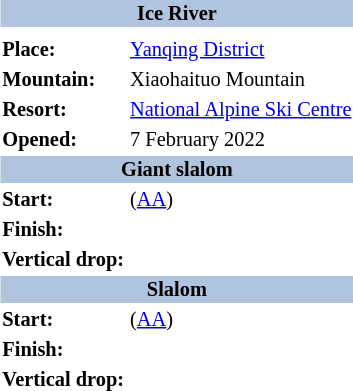<table border=0 class="toccolours float-right" align="right" style="margin:0 0 0.5em 1em; font-size: 85%;">
<tr>
<th bgcolor=#b0c4de colspan=2 align="center">Ice River</th>
</tr>
<tr>
<td align="center" colspan=2></td>
</tr>
<tr>
<td><strong>Place:</strong></td>
<td> <a href='#'>Yanqing District</a></td>
</tr>
<tr>
<td><strong>Mountain:</strong></td>
<td>Xiaohaituo Mountain</td>
</tr>
<tr>
<td><strong>Resort:</strong></td>
<td><a href='#'>National Alpine Ski Centre</a></td>
</tr>
<tr>
<td><strong>Opened:</strong></td>
<td>7 February 2022</td>
</tr>
<tr>
<th bgcolor=#b0c4de colspan=2 align="center">Giant slalom</th>
</tr>
<tr>
<td><strong>Start:</strong></td>
<td> (<a href='#'>AA</a>)</td>
</tr>
<tr>
<td><strong>Finish:</strong></td>
<td></td>
</tr>
<tr>
<td><strong>Vertical drop:</strong></td>
<td></td>
</tr>
<tr>
<th bgcolor=#b0c4de colspan=2 align="center">Slalom</th>
</tr>
<tr>
<td><strong>Start:</strong></td>
<td> (<a href='#'>AA</a>)</td>
</tr>
<tr>
<td><strong>Finish:</strong></td>
<td></td>
</tr>
<tr>
<td><strong>Vertical drop:</strong></td>
<td></td>
</tr>
</table>
